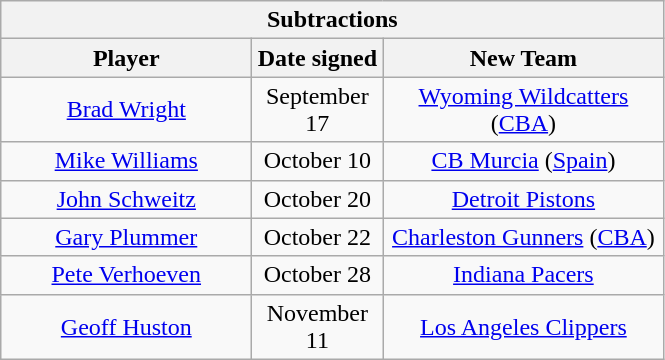<table class="wikitable" style="text-align:center">
<tr>
<th colspan=3>Subtractions</th>
</tr>
<tr>
<th style="width:160px">Player</th>
<th style="width:80px">Date signed</th>
<th style="width:180px">New Team</th>
</tr>
<tr>
<td><a href='#'>Brad Wright</a></td>
<td>September 17</td>
<td><a href='#'>Wyoming Wildcatters</a> (<a href='#'>CBA</a>)</td>
</tr>
<tr>
<td><a href='#'>Mike Williams</a></td>
<td>October 10</td>
<td><a href='#'>CB Murcia</a> (<a href='#'>Spain</a>)</td>
</tr>
<tr>
<td><a href='#'>John Schweitz</a></td>
<td>October 20</td>
<td><a href='#'>Detroit Pistons</a></td>
</tr>
<tr>
<td><a href='#'>Gary Plummer</a></td>
<td>October 22</td>
<td><a href='#'>Charleston Gunners</a> (<a href='#'>CBA</a>)</td>
</tr>
<tr>
<td><a href='#'>Pete Verhoeven</a></td>
<td>October 28</td>
<td><a href='#'>Indiana Pacers</a></td>
</tr>
<tr>
<td><a href='#'>Geoff Huston</a></td>
<td>November 11</td>
<td><a href='#'>Los Angeles Clippers</a></td>
</tr>
</table>
